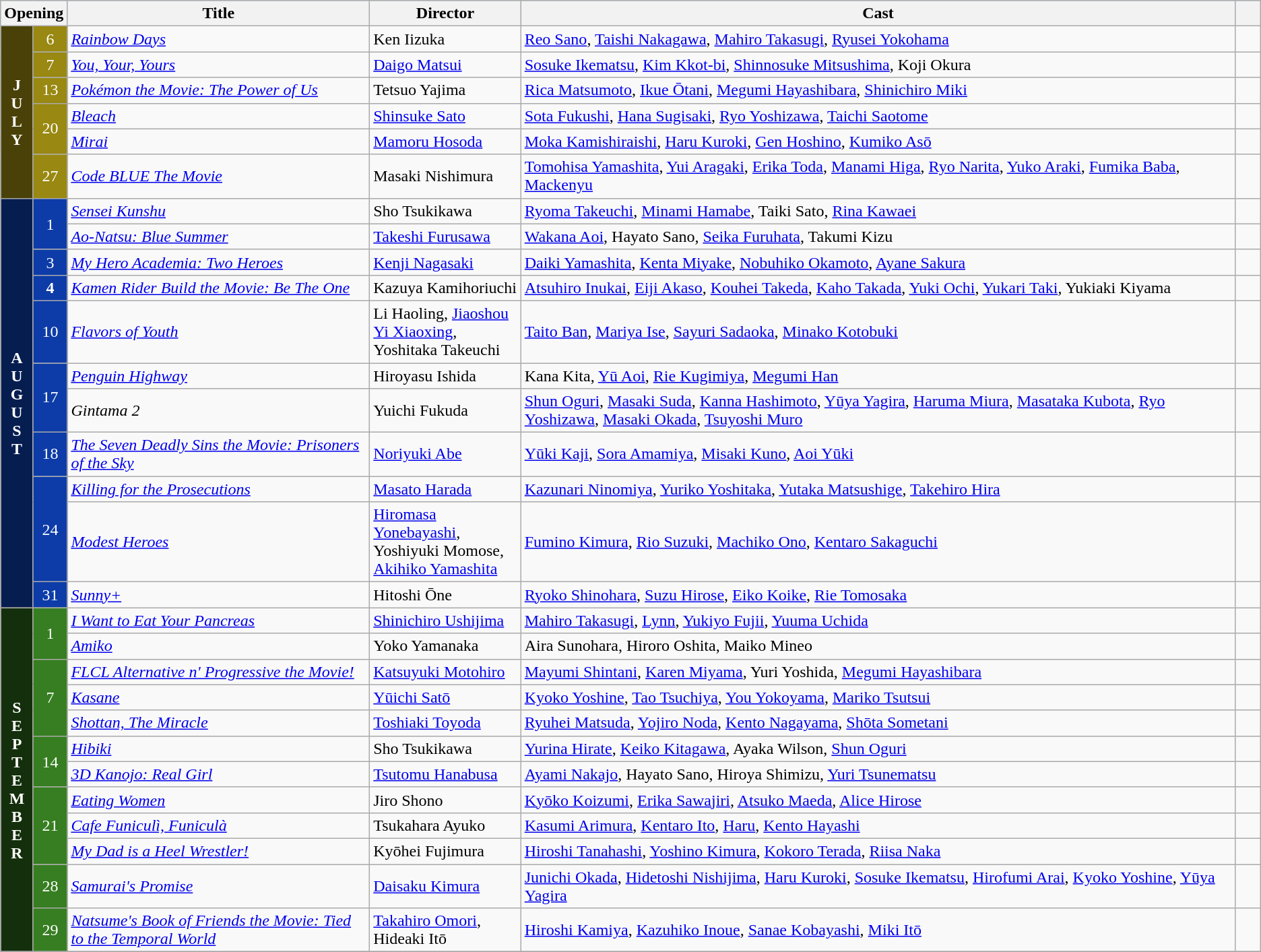<table class="wikitable">
<tr style="background:#b0e0e6; text-align:center;">
<th colspan="2">Opening</th>
<th style="width:24%;">Title</th>
<th style="width:12%">Director</th>
<th>Cast</th>
<th style="width:2%;"></th>
</tr>
<tr>
<th rowspan="6" style="text-align:center; background:#4A4108; color:white;">J<br>U<br>L<br>Y</th>
<td rowspan="1" style="text-align:center; background:#998811; color:white;">6</td>
<td><em><a href='#'>Rainbow Days</a></em></td>
<td>Ken Iizuka</td>
<td><a href='#'>Reo Sano</a>, <a href='#'>Taishi Nakagawa</a>, <a href='#'>Mahiro Takasugi</a>, <a href='#'>Ryusei Yokohama</a></td>
<td></td>
</tr>
<tr>
<td rowspan="1" style="text-align:center; background:#998811; color:white;">7</td>
<td><em><a href='#'>You, Your, Yours</a></em></td>
<td><a href='#'>Daigo Matsui</a></td>
<td><a href='#'>Sosuke Ikematsu</a>, <a href='#'>Kim Kkot-bi</a>, <a href='#'>Shinnosuke Mitsushima</a>, Koji Okura</td>
<td></td>
</tr>
<tr>
<td rowspan="1" style="text-align:center; background:#998811; color:white;">13</td>
<td><em><a href='#'>Pokémon the Movie: The Power of Us</a></em></td>
<td>Tetsuo Yajima</td>
<td><a href='#'>Rica Matsumoto</a>, <a href='#'>Ikue Ōtani</a>, <a href='#'>Megumi Hayashibara</a>, <a href='#'>Shinichiro Miki</a></td>
<td></td>
</tr>
<tr>
<td rowspan="2" style="text-align:center; background:#998811; color:white;">20</td>
<td><em><a href='#'>Bleach</a></em></td>
<td><a href='#'>Shinsuke Sato</a></td>
<td><a href='#'>Sota Fukushi</a>, <a href='#'>Hana Sugisaki</a>, <a href='#'>Ryo Yoshizawa</a>, <a href='#'>Taichi Saotome</a></td>
<td></td>
</tr>
<tr>
<td><em><a href='#'>Mirai</a></em></td>
<td><a href='#'>Mamoru Hosoda</a></td>
<td><a href='#'>Moka Kamishiraishi</a>, <a href='#'>Haru Kuroki</a>, <a href='#'>Gen Hoshino</a>, <a href='#'>Kumiko Asō</a></td>
<td></td>
</tr>
<tr>
<td rowspan="1" style="text-align:center; background:#998811; color:white;">27</td>
<td><em><a href='#'>Code BLUE The Movie</a></em></td>
<td>Masaki Nishimura</td>
<td><a href='#'>Tomohisa Yamashita</a>, <a href='#'>Yui Aragaki</a>, <a href='#'>Erika Toda</a>, <a href='#'>Manami Higa</a>, <a href='#'>Ryo Narita</a>, <a href='#'>Yuko Araki</a>, <a href='#'>Fumika Baba</a>, <a href='#'>Mackenyu</a></td>
<td></td>
</tr>
<tr>
<th rowspan="11" style="text-align:center; background:#061D50; color:white;">A<br>U<br>G<br>U<br>S<br>T</th>
<td rowspan="2" style="text-align:center; background:#0D3CA8; color:white;">1</td>
<td><em><a href='#'>Sensei Kunshu</a></em></td>
<td>Sho Tsukikawa</td>
<td><a href='#'>Ryoma Takeuchi</a>, <a href='#'>Minami Hamabe</a>, Taiki Sato, <a href='#'>Rina Kawaei</a></td>
<td></td>
</tr>
<tr>
<td><em><a href='#'>Ao-Natsu: Blue Summer</a></em></td>
<td><a href='#'>Takeshi Furusawa</a></td>
<td><a href='#'>Wakana Aoi</a>, Hayato Sano, <a href='#'>Seika Furuhata</a>, Takumi Kizu</td>
<td></td>
</tr>
<tr>
<td rowspan="1" style="text-align:center; background:#0D3CA8; color:white;">3</td>
<td><em><a href='#'>My Hero Academia: Two Heroes</a></em></td>
<td><a href='#'>Kenji Nagasaki</a></td>
<td><a href='#'>Daiki Yamashita</a>, <a href='#'>Kenta Miyake</a>, <a href='#'>Nobuhiko Okamoto</a>, <a href='#'>Ayane Sakura</a></td>
<td></td>
</tr>
<tr>
<th style="text-align:center; background:#0D3CA8; color:white;">4</th>
<td><em><a href='#'>Kamen Rider Build the Movie: Be The One</a></em></td>
<td>Kazuya Kamihoriuchi</td>
<td><a href='#'>Atsuhiro Inukai</a>, <a href='#'>Eiji Akaso</a>, <a href='#'>Kouhei Takeda</a>, <a href='#'>Kaho Takada</a>, <a href='#'>Yuki Ochi</a>, <a href='#'>Yukari Taki</a>, Yukiaki Kiyama</td>
<td></td>
</tr>
<tr>
<td rowspan="1" style="text-align:center; background:#0D3CA8; color:white;">10</td>
<td><em><a href='#'>Flavors of Youth</a></em></td>
<td>Li Haoling, <a href='#'>Jiaoshou Yi Xiaoxing</a>, Yoshitaka Takeuchi</td>
<td><a href='#'>Taito Ban</a>, <a href='#'>Mariya Ise</a>, <a href='#'>Sayuri Sadaoka</a>, <a href='#'>Minako Kotobuki</a></td>
<td></td>
</tr>
<tr>
<td rowspan="2" style="text-align:center; background:#0D3CA8; color:white;">17</td>
<td><em><a href='#'>Penguin Highway</a></em></td>
<td>Hiroyasu Ishida</td>
<td>Kana Kita, <a href='#'>Yū Aoi</a>, <a href='#'>Rie Kugimiya</a>, <a href='#'>Megumi Han</a></td>
<td></td>
</tr>
<tr>
<td><em>Gintama 2</em></td>
<td>Yuichi Fukuda</td>
<td><a href='#'>Shun Oguri</a>, <a href='#'>Masaki Suda</a>, <a href='#'>Kanna Hashimoto</a>, <a href='#'>Yūya Yagira</a>, <a href='#'>Haruma Miura</a>, <a href='#'>Masataka Kubota</a>, <a href='#'>Ryo Yoshizawa</a>, <a href='#'>Masaki Okada</a>, <a href='#'>Tsuyoshi Muro</a></td>
<td></td>
</tr>
<tr>
<td rowspan="1" style="text-align:center; background:#0D3CA8; color:white;">18</td>
<td><em><a href='#'>The Seven Deadly Sins the Movie: Prisoners of the Sky</a></em></td>
<td><a href='#'>Noriyuki Abe</a></td>
<td><a href='#'>Yūki Kaji</a>, <a href='#'>Sora Amamiya</a>, <a href='#'>Misaki Kuno</a>, <a href='#'>Aoi Yūki</a></td>
<td></td>
</tr>
<tr>
<td rowspan="2" style="text-align:center; background:#0D3CA8; color:white;">24</td>
<td><em><a href='#'>Killing for the Prosecutions</a></em></td>
<td><a href='#'>Masato Harada</a></td>
<td><a href='#'>Kazunari Ninomiya</a>, <a href='#'>Yuriko Yoshitaka</a>, <a href='#'>Yutaka Matsushige</a>, <a href='#'>Takehiro Hira</a></td>
<td></td>
</tr>
<tr>
<td><em><a href='#'>Modest Heroes</a></em></td>
<td><a href='#'>Hiromasa Yonebayashi</a>, Yoshiyuki Momose, <a href='#'>Akihiko Yamashita</a></td>
<td><a href='#'>Fumino Kimura</a>, <a href='#'>Rio Suzuki</a>, <a href='#'>Machiko Ono</a>, <a href='#'>Kentaro Sakaguchi</a></td>
<td></td>
</tr>
<tr>
<td rowspan="1" style="text-align:center; background:#0D3CA8; color:white;">31</td>
<td><em><a href='#'>Sunny+</a></em></td>
<td>Hitoshi Ōne</td>
<td><a href='#'>Ryoko Shinohara</a>, <a href='#'>Suzu Hirose</a>, <a href='#'>Eiko Koike</a>, <a href='#'>Rie Tomosaka</a></td>
<td></td>
</tr>
<tr>
<th rowspan="12" style="text-align:center; background:#142F0C; color:white;">S<br>E<br>P<br>T<br>E<br>M<br>B<br>E<br>R</th>
<td rowspan="2" style="text-align:center; background:#367E21; color:white;">1</td>
<td><em><a href='#'>I Want to Eat Your Pancreas</a></em></td>
<td><a href='#'>Shinichiro Ushijima</a></td>
<td><a href='#'>Mahiro Takasugi</a>, <a href='#'>Lynn</a>, <a href='#'>Yukiyo Fujii</a>, <a href='#'>Yuuma Uchida</a></td>
<td></td>
</tr>
<tr>
<td><em><a href='#'>Amiko</a></em></td>
<td>Yoko Yamanaka</td>
<td>Aira Sunohara, Hiroro Oshita, Maiko Mineo</td>
<td></td>
</tr>
<tr>
<td rowspan="3" style="text-align:center; background:#367E21; color:white;">7</td>
<td><em><a href='#'>FLCL Alternative n' Progressive the Movie!</a></em></td>
<td><a href='#'>Katsuyuki Motohiro</a></td>
<td><a href='#'>Mayumi Shintani</a>, <a href='#'>Karen Miyama</a>, Yuri Yoshida, <a href='#'>Megumi Hayashibara</a></td>
<td></td>
</tr>
<tr>
<td><em><a href='#'>Kasane</a></em></td>
<td><a href='#'>Yūichi Satō</a></td>
<td><a href='#'>Kyoko Yoshine</a>, <a href='#'>Tao Tsuchiya</a>, <a href='#'>You Yokoyama</a>, <a href='#'>Mariko Tsutsui</a></td>
<td></td>
</tr>
<tr>
<td><em><a href='#'>Shottan, The Miracle</a></em></td>
<td><a href='#'>Toshiaki Toyoda</a></td>
<td><a href='#'>Ryuhei Matsuda</a>, <a href='#'>Yojiro Noda</a>, <a href='#'>Kento Nagayama</a>, <a href='#'>Shōta Sometani</a></td>
<td></td>
</tr>
<tr>
<td rowspan="2" style="text-align:center; background:#367E21; color:white;">14</td>
<td><em><a href='#'>Hibiki</a></em></td>
<td>Sho Tsukikawa</td>
<td><a href='#'>Yurina Hirate</a>, <a href='#'>Keiko Kitagawa</a>, Ayaka Wilson, <a href='#'>Shun Oguri</a></td>
<td></td>
</tr>
<tr>
<td><em><a href='#'>3D Kanojo: Real Girl</a></em></td>
<td><a href='#'>Tsutomu Hanabusa</a></td>
<td><a href='#'>Ayami Nakajo</a>, Hayato Sano, Hiroya Shimizu, <a href='#'>Yuri Tsunematsu</a></td>
<td></td>
</tr>
<tr>
<td rowspan="3" style="text-align:center; background:#367E21; color:white;">21</td>
<td><em><a href='#'>Eating Women</a></em></td>
<td>Jiro Shono</td>
<td><a href='#'>Kyōko Koizumi</a>, <a href='#'>Erika Sawajiri</a>, <a href='#'>Atsuko Maeda</a>, <a href='#'>Alice Hirose</a></td>
<td></td>
</tr>
<tr>
<td><em><a href='#'>Cafe Funiculì, Funiculà</a></em></td>
<td>Tsukahara Ayuko</td>
<td><a href='#'>Kasumi Arimura</a>, <a href='#'>Kentaro Ito</a>, <a href='#'>Haru</a>, <a href='#'>Kento Hayashi</a></td>
<td></td>
</tr>
<tr>
<td><em><a href='#'>My Dad is a Heel Wrestler!</a></em></td>
<td>Kyōhei Fujimura</td>
<td><a href='#'>Hiroshi Tanahashi</a>, <a href='#'>Yoshino Kimura</a>, <a href='#'>Kokoro Terada</a>, <a href='#'>Riisa Naka</a></td>
<td></td>
</tr>
<tr>
<td rowspan="1" style="text-align:center; background:#367E21; color:white;">28</td>
<td><em><a href='#'>Samurai's Promise</a></em></td>
<td><a href='#'>Daisaku Kimura</a></td>
<td><a href='#'>Junichi Okada</a>, <a href='#'>Hidetoshi Nishijima</a>, <a href='#'>Haru Kuroki</a>, <a href='#'>Sosuke Ikematsu</a>, <a href='#'>Hirofumi Arai</a>, <a href='#'>Kyoko Yoshine</a>, <a href='#'>Yūya Yagira</a></td>
<td></td>
</tr>
<tr>
<td rowspan="1" style="text-align:center; background:#367E21; color:white;">29</td>
<td><em><a href='#'>Natsume's Book of Friends the Movie: Tied to the Temporal World</a></em></td>
<td><a href='#'>Takahiro Omori</a>, Hideaki Itō</td>
<td><a href='#'>Hiroshi Kamiya</a>, <a href='#'>Kazuhiko Inoue</a>, <a href='#'>Sanae Kobayashi</a>, <a href='#'>Miki Itō</a></td>
<td></td>
</tr>
<tr>
</tr>
</table>
